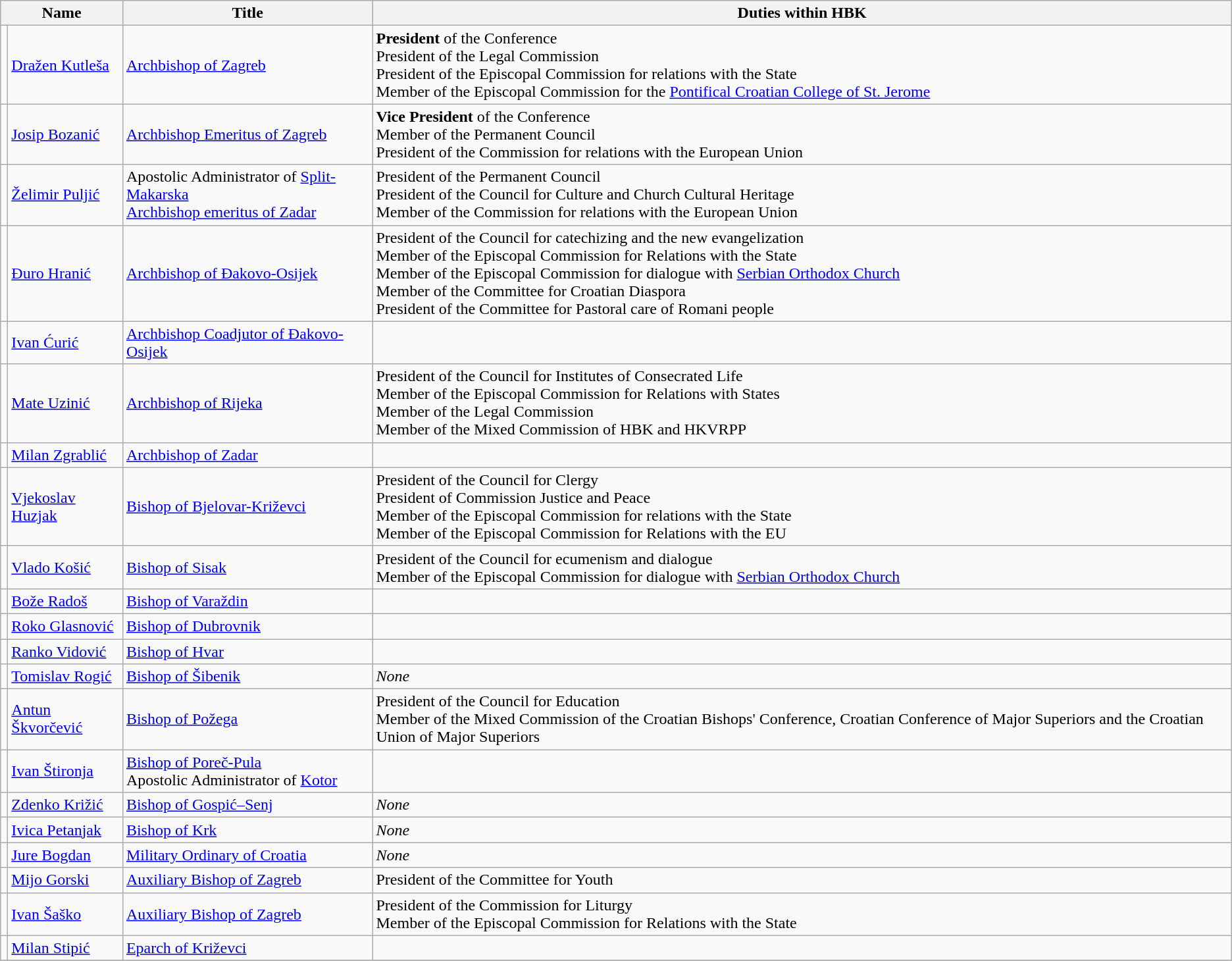<table class="wikitable sortable" style="text-align:left">
<tr>
<th colspan="2">Name</th>
<th>Title</th>
<th>Duties within HBK</th>
</tr>
<tr>
<td></td>
<td><a href='#'>Dražen Kutleša</a></td>
<td><a href='#'>Archbishop of Zagreb</a></td>
<td><strong>President</strong> of the Conference<br>President of the Legal Commission<br>President of the Episcopal Commission for relations with the State<br>Member of the Episcopal Commission for the <a href='#'>Pontifical Croatian College of St. Jerome</a></td>
</tr>
<tr>
<td></td>
<td><a href='#'>Josip Bozanić</a></td>
<td><a href='#'>Archbishop Emeritus of Zagreb</a></td>
<td><strong>Vice President</strong> of the Conference<br>Member of the Permanent Council<br>President of the Commission for relations with the European Union</td>
</tr>
<tr>
<td></td>
<td><a href='#'>Želimir Puljić</a></td>
<td>Apostolic Administrator of <a href='#'>Split-Makarska</a><br><a href='#'>Archbishop emeritus of Zadar</a></td>
<td>President of the Permanent Council<br>President of the Council for Culture and Church Cultural Heritage<br>Member of the Commission for relations with the European Union</td>
</tr>
<tr>
<td></td>
<td><a href='#'>Đuro Hranić</a></td>
<td><a href='#'>Archbishop of Đakovo-Osijek</a></td>
<td>President of the Council for catechizing and the new evangelization<br>Member of the Episcopal Commission for Relations with the State<br>Member of the Episcopal Commission for dialogue with <a href='#'>Serbian Orthodox Church</a><br>Member of the Committee for Croatian Diaspora<br>President of the Committee for Pastoral care of Romani people</td>
</tr>
<tr>
<td></td>
<td><a href='#'>Ivan Ćurić</a></td>
<td><a href='#'>Archbishop Coadjutor of Đakovo-Osijek</a></td>
<td></td>
</tr>
<tr>
<td><br></td>
<td><a href='#'>Mate Uzinić</a></td>
<td><a href='#'>Archbishop of Rijeka</a></td>
<td>President of the Council for Institutes of Consecrated Life<br>Member of the Episcopal Commission for Relations with States<br>Member of the Legal Commission<br>Member of the Mixed Commission of HBK and HKVRPP</td>
</tr>
<tr>
<td></td>
<td><a href='#'>Milan Zgrablić</a></td>
<td><a href='#'>Archbishop of Zadar</a></td>
<td></td>
</tr>
<tr>
<td></td>
<td><a href='#'>Vjekoslav Huzjak</a></td>
<td><a href='#'>Bishop of Bjelovar-Križevci</a></td>
<td>President of the Council for Clergy<br>President of Commission Justice and Peace<br>Member of the Episcopal Commission for relations with the State<br>Member of the Episcopal Commission for Relations with the EU</td>
</tr>
<tr>
<td></td>
<td><a href='#'>Vlado Košić</a></td>
<td><a href='#'>Bishop of Sisak</a></td>
<td>President of the Council for ecumenism and dialogue<br>Member of the Episcopal Commission for dialogue with <a href='#'>Serbian Orthodox Church</a></td>
</tr>
<tr>
<td></td>
<td><a href='#'>Bože Radoš</a></td>
<td><a href='#'>Bishop of Varaždin</a></td>
<td></td>
</tr>
<tr>
<td></td>
<td><a href='#'>Roko Glasnović</a></td>
<td><a href='#'>Bishop of Dubrovnik</a></td>
<td></td>
</tr>
<tr>
<td></td>
<td><a href='#'>Ranko Vidović</a></td>
<td><a href='#'>Bishop of Hvar</a></td>
<td></td>
</tr>
<tr>
<td></td>
<td><a href='#'>Tomislav Rogić</a></td>
<td><a href='#'>Bishop of Šibenik</a></td>
<td><em>None</em></td>
</tr>
<tr>
<td></td>
<td><a href='#'>Antun Škvorčević</a></td>
<td><a href='#'>Bishop of Požega</a></td>
<td>President of the Council for Education<br>Member of the Mixed Commission of the Croatian Bishops' Conference, Croatian Conference of Major Superiors and the Croatian Union of Major Superiors</td>
</tr>
<tr>
<td></td>
<td><a href='#'>Ivan Štironja</a></td>
<td><a href='#'>Bishop of Poreč-Pula</a><br>Apostolic Administrator of <a href='#'>Kotor</a></td>
<td></td>
</tr>
<tr>
<td></td>
<td><a href='#'>Zdenko Križić</a></td>
<td><a href='#'>Bishop of Gospić–Senj</a></td>
<td><em>None</em></td>
</tr>
<tr>
<td></td>
<td><a href='#'>Ivica Petanjak</a></td>
<td><a href='#'>Bishop of Krk</a></td>
<td><em>None</em></td>
</tr>
<tr>
<td></td>
<td><a href='#'>Jure Bogdan</a></td>
<td><a href='#'>Military Ordinary of Croatia</a></td>
<td><em>None</em></td>
</tr>
<tr>
<td></td>
<td><a href='#'>Mijo Gorski</a></td>
<td><a href='#'>Auxiliary Bishop of Zagreb</a></td>
<td>President of the Committee for Youth</td>
</tr>
<tr>
<td></td>
<td><a href='#'>Ivan Šaško</a></td>
<td><a href='#'>Auxiliary Bishop of Zagreb</a></td>
<td>President of the Commission for Liturgy<br>Member of the Episcopal Commission for Relations with the State</td>
</tr>
<tr>
<td></td>
<td><a href='#'>Milan Stipić</a></td>
<td><a href='#'>Eparch of Križevci</a></td>
<td></td>
</tr>
<tr>
</tr>
</table>
